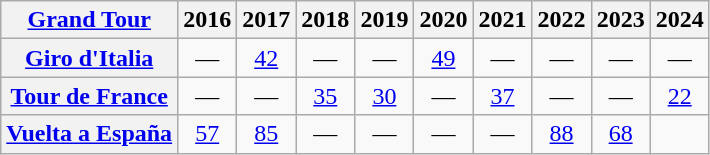<table class="wikitable plainrowheaders">
<tr>
<th scope="col"><a href='#'>Grand Tour</a></th>
<th scope="col">2016</th>
<th scope="col">2017</th>
<th scope="col">2018</th>
<th scope="col">2019</th>
<th scope="col">2020</th>
<th scope="col">2021</th>
<th scope="col">2022</th>
<th scope="col">2023</th>
<th scope="col">2024</th>
</tr>
<tr style="text-align:center;">
<th scope="row"> <a href='#'>Giro d'Italia</a></th>
<td>—</td>
<td style="text-align:center;"><a href='#'>42</a></td>
<td>—</td>
<td>—</td>
<td style="text-align:center;"><a href='#'>49</a></td>
<td>—</td>
<td>—</td>
<td>—</td>
<td>—</td>
</tr>
<tr style="text-align:center;">
<th scope="row"> <a href='#'>Tour de France</a></th>
<td>—</td>
<td>—</td>
<td style="text-align:center;"><a href='#'>35</a></td>
<td style="text-align:center;"><a href='#'>30</a></td>
<td>—</td>
<td style="text-align:center;"><a href='#'>37</a></td>
<td>—</td>
<td>—</td>
<td><a href='#'>22</a></td>
</tr>
<tr style="text-align:center;">
<th scope="row"> <a href='#'>Vuelta a España</a></th>
<td style="text-align:center;"><a href='#'>57</a></td>
<td style="text-align:center;"><a href='#'>85</a></td>
<td>—</td>
<td>—</td>
<td>—</td>
<td>—</td>
<td style="text-align:center;"><a href='#'>88</a></td>
<td style="text-align:center;"><a href='#'>68</a></td>
</tr>
</table>
